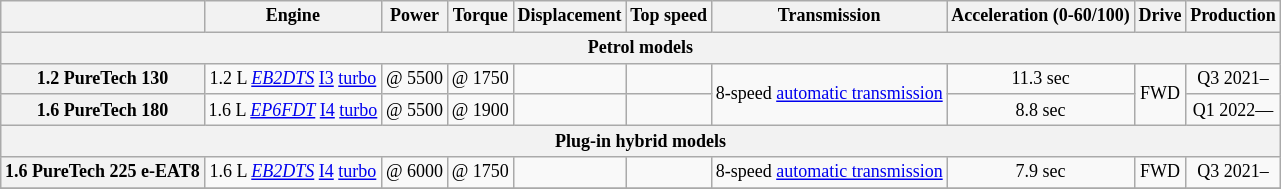<table class="wikitable collapsible" style="font-size:75%;text-align:center;">
<tr>
<th></th>
<th>Engine</th>
<th>Power</th>
<th>Torque</th>
<th>Displacement</th>
<th>Top speed</th>
<th>Transmission</th>
<th>Acceleration (0-60/100)</th>
<th>Drive</th>
<th>Production</th>
</tr>
<tr>
<th colspan="10">Petrol models</th>
</tr>
<tr>
<th>1.2 PureTech 130</th>
<td>1.2 L <em><a href='#'>EB2DTS</a></em> <a href='#'>I3</a> <a href='#'>turbo</a></td>
<td> @ 5500</td>
<td> @ 1750</td>
<td></td>
<td></td>
<td rowspan=2>8-speed <a href='#'>automatic transmission</a></td>
<td>11.3 sec</td>
<td rowspan=2>FWD</td>
<td>Q3 2021–</td>
</tr>
<tr>
<th>1.6 PureTech 180</th>
<td>1.6 L <em><a href='#'>EP6FDT</a></em> <a href='#'>I4</a> <a href='#'>turbo</a></td>
<td> @ 5500</td>
<td> @ 1900</td>
<td></td>
<td></td>
<td>8.8 sec</td>
<td>Q1 2022—</td>
</tr>
<tr>
<th colspan="10">Plug-in hybrid models</th>
</tr>
<tr>
<th>1.6 PureTech 225 e-EAT8</th>
<td>1.6 L <em><a href='#'>EB2DTS</a></em> <a href='#'>I4</a> <a href='#'>turbo</a></td>
<td> @ 6000</td>
<td> @ 1750</td>
<td></td>
<td></td>
<td>8-speed <a href='#'>automatic transmission</a></td>
<td>7.9 sec</td>
<td>FWD</td>
<td>Q3 2021–</td>
</tr>
<tr>
</tr>
</table>
